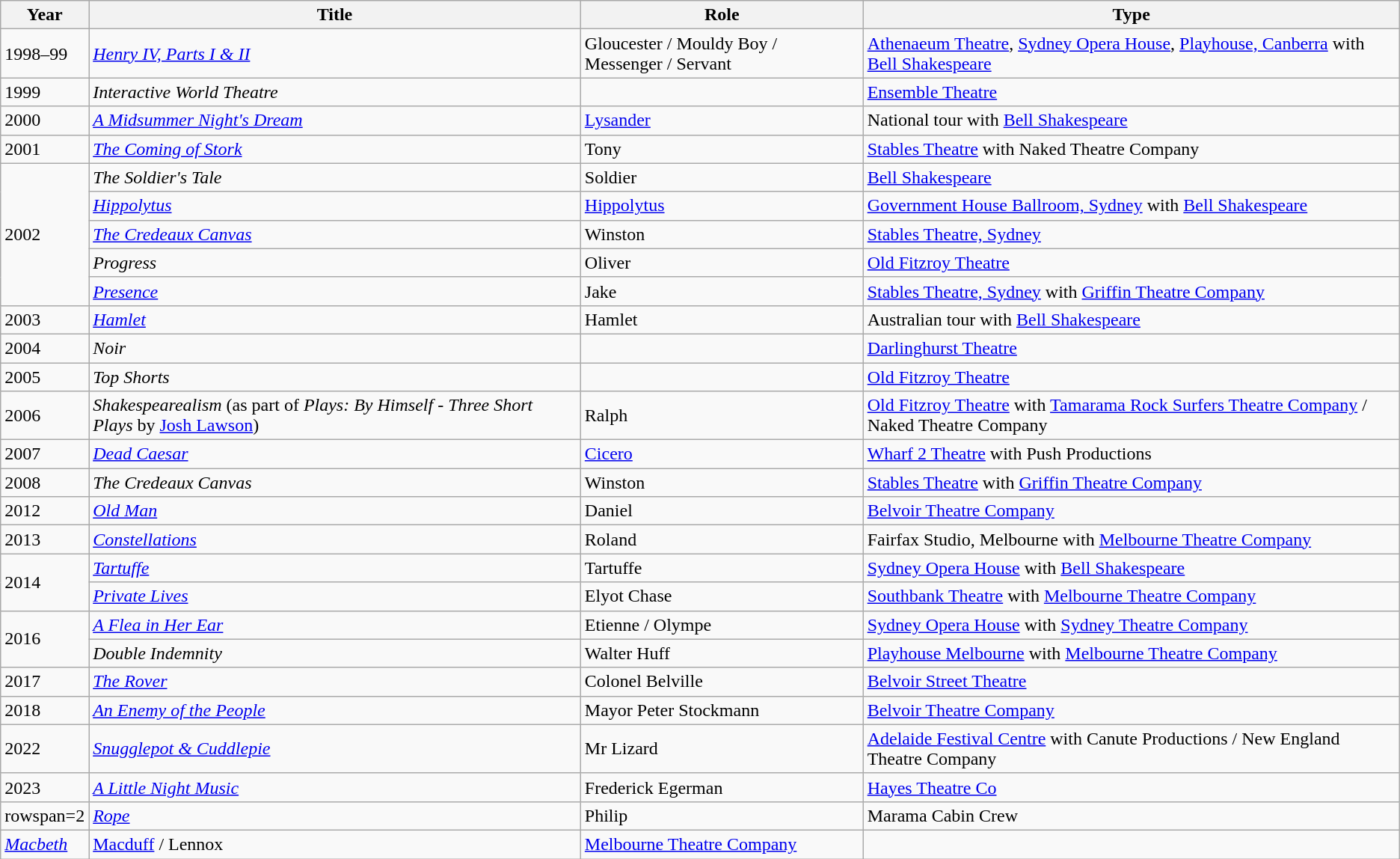<table class="wikitable">
<tr>
<th width=60>Year</th>
<th>Title</th>
<th>Role</th>
<th>Type</th>
</tr>
<tr>
<td>1998–99</td>
<td><em><a href='#'>Henry IV, Parts I & II</a></em></td>
<td>Gloucester / Mouldy Boy / Messenger / Servant</td>
<td><a href='#'>Athenaeum Theatre</a>, <a href='#'>Sydney Opera House</a>, <a href='#'>Playhouse, Canberra</a> with <a href='#'>Bell Shakespeare</a></td>
</tr>
<tr>
<td>1999</td>
<td><em>Interactive World Theatre</em></td>
<td></td>
<td><a href='#'>Ensemble Theatre</a></td>
</tr>
<tr>
<td>2000</td>
<td><em><a href='#'>A Midsummer Night's Dream</a></em></td>
<td><a href='#'>Lysander</a></td>
<td>National tour with <a href='#'>Bell Shakespeare</a></td>
</tr>
<tr>
<td>2001</td>
<td><em><a href='#'>The Coming of Stork</a></em></td>
<td>Tony</td>
<td><a href='#'>Stables Theatre</a> with Naked Theatre Company</td>
</tr>
<tr>
<td rowspan=5>2002</td>
<td><em>The Soldier's Tale</em></td>
<td>Soldier</td>
<td><a href='#'>Bell Shakespeare</a></td>
</tr>
<tr>
<td><em><a href='#'>Hippolytus</a></em></td>
<td><a href='#'>Hippolytus</a></td>
<td><a href='#'>Government House Ballroom, Sydney</a> with <a href='#'>Bell Shakespeare</a></td>
</tr>
<tr>
<td><em><a href='#'>The Credeaux Canvas</a></em></td>
<td>Winston</td>
<td><a href='#'>Stables Theatre, Sydney</a></td>
</tr>
<tr>
<td><em>Progress</em></td>
<td>Oliver</td>
<td><a href='#'>Old Fitzroy Theatre</a></td>
</tr>
<tr>
<td><em><a href='#'>Presence</a></em></td>
<td>Jake</td>
<td><a href='#'>Stables Theatre, Sydney</a> with <a href='#'>Griffin Theatre Company</a></td>
</tr>
<tr>
<td>2003</td>
<td><em><a href='#'>Hamlet</a></em></td>
<td>Hamlet</td>
<td>Australian tour with <a href='#'>Bell Shakespeare</a></td>
</tr>
<tr>
<td>2004</td>
<td><em>Noir</em></td>
<td></td>
<td><a href='#'>Darlinghurst Theatre</a></td>
</tr>
<tr>
<td>2005</td>
<td><em>Top Shorts</em></td>
<td></td>
<td><a href='#'>Old Fitzroy Theatre</a></td>
</tr>
<tr>
<td>2006</td>
<td><em>Shakespearealism</em> (as part of <em>Plays: By Himself - Three Short Plays</em> by <a href='#'>Josh Lawson</a>)</td>
<td>Ralph</td>
<td><a href='#'>Old Fitzroy Theatre</a> with <a href='#'>Tamarama Rock Surfers Theatre Company</a> / Naked Theatre Company</td>
</tr>
<tr>
<td>2007</td>
<td><em><a href='#'>Dead Caesar</a></em></td>
<td><a href='#'>Cicero</a></td>
<td><a href='#'>Wharf 2 Theatre</a> with Push Productions</td>
</tr>
<tr>
<td>2008</td>
<td><em>The Credeaux Canvas</em></td>
<td>Winston</td>
<td><a href='#'>Stables Theatre</a> with <a href='#'>Griffin Theatre Company</a></td>
</tr>
<tr>
<td>2012</td>
<td><em><a href='#'>Old Man</a></em></td>
<td>Daniel</td>
<td><a href='#'>Belvoir Theatre Company</a></td>
</tr>
<tr>
<td>2013</td>
<td><em><a href='#'>Constellations</a></em></td>
<td>Roland</td>
<td>Fairfax Studio, Melbourne with <a href='#'>Melbourne Theatre Company</a></td>
</tr>
<tr>
<td rowspan=2>2014</td>
<td><em><a href='#'>Tartuffe</a></em></td>
<td>Tartuffe</td>
<td><a href='#'>Sydney Opera House</a> with <a href='#'>Bell Shakespeare</a></td>
</tr>
<tr>
<td><em><a href='#'>Private Lives</a></em></td>
<td>Elyot Chase</td>
<td><a href='#'>Southbank Theatre</a> with <a href='#'>Melbourne Theatre Company</a></td>
</tr>
<tr>
<td rowspan=2>2016</td>
<td><em><a href='#'>A Flea in Her Ear</a></em></td>
<td>Etienne / Olympe</td>
<td><a href='#'>Sydney Opera House</a> with <a href='#'>Sydney Theatre Company</a></td>
</tr>
<tr>
<td><em>Double Indemnity</em></td>
<td>Walter Huff</td>
<td><a href='#'>Playhouse Melbourne</a> with <a href='#'>Melbourne Theatre Company</a></td>
</tr>
<tr>
<td>2017</td>
<td><em><a href='#'>The Rover</a></em></td>
<td>Colonel Belville</td>
<td><a href='#'>Belvoir Street Theatre</a></td>
</tr>
<tr>
<td>2018</td>
<td><em><a href='#'>An Enemy of the People</a></em></td>
<td>Mayor Peter Stockmann</td>
<td><a href='#'>Belvoir Theatre Company</a></td>
</tr>
<tr>
<td>2022</td>
<td><em><a href='#'>Snugglepot & Cuddlepie</a></em></td>
<td>Mr Lizard</td>
<td><a href='#'>Adelaide Festival Centre</a> with Canute Productions / New England Theatre Company</td>
</tr>
<tr>
<td>2023</td>
<td><em><a href='#'>A Little Night Music</a></em></td>
<td>Frederick Egerman</td>
<td><a href='#'>Hayes Theatre Co</a></td>
</tr>
<tr>
<td>rowspan=2 </td>
<td><em><a href='#'>Rope</a></em></td>
<td>Philip</td>
<td>Marama Cabin Crew</td>
</tr>
<tr>
<td><em><a href='#'>Macbeth</a></em></td>
<td><a href='#'>Macduff</a> / Lennox</td>
<td><a href='#'>Melbourne Theatre Company</a></td>
</tr>
</table>
